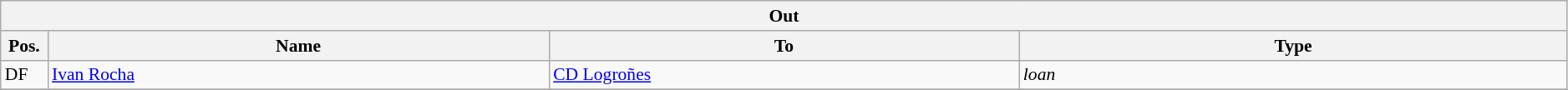<table class="wikitable" style="font-size:90%;width:99%;">
<tr>
<th colspan="4">Out</th>
</tr>
<tr>
<th width=3%>Pos.</th>
<th width=32%>Name</th>
<th width=30%>To</th>
<th width=35%>Type</th>
</tr>
<tr>
<td>DF</td>
<td><a href='#'>Ivan Rocha</a></td>
<td><a href='#'>CD Logroñes</a></td>
<td><em>loan</em></td>
</tr>
<tr>
</tr>
</table>
